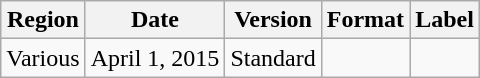<table class="wikitable">
<tr>
<th>Region</th>
<th>Date</th>
<th>Version</th>
<th>Format</th>
<th>Label</th>
</tr>
<tr>
<td>Various</td>
<td>April 1, 2015</td>
<td rowspan="1">Standard</td>
<td></td>
<td></td>
</tr>
</table>
